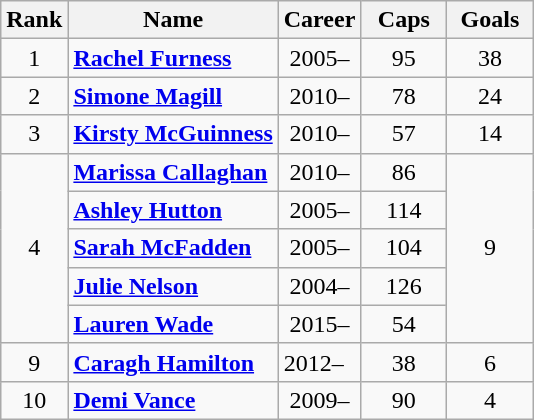<table class="wikitable" style="text-align:center;">
<tr>
<th>Rank</th>
<th>Name</th>
<th>Career</th>
<th width=50>Caps</th>
<th width=50>Goals</th>
</tr>
<tr>
<td>1</td>
<td align=left><strong><a href='#'>Rachel Furness</a></strong></td>
<td alignleft>2005–</td>
<td>95</td>
<td>38</td>
</tr>
<tr>
<td>2</td>
<td align=left><strong><a href='#'>Simone Magill</a> </strong></td>
<td alignleft>2010–</td>
<td>78</td>
<td>24</td>
</tr>
<tr>
<td>3</td>
<td align=left><strong><a href='#'>Kirsty McGuinness</a></strong></td>
<td alignleft>2010–</td>
<td>57</td>
<td>14</td>
</tr>
<tr>
<td rowspan=5>4</td>
<td align=left><strong><a href='#'>Marissa Callaghan</a></strong></td>
<td alignleft>2010–</td>
<td>86</td>
<td rowspan=5>9</td>
</tr>
<tr>
<td align=left><strong><a href='#'>Ashley Hutton</a></strong></td>
<td alignleft>2005–</td>
<td>114</td>
</tr>
<tr>
<td align=left><strong><a href='#'>Sarah McFadden</a></strong></td>
<td alignleft>2005–</td>
<td>104</td>
</tr>
<tr>
<td align=left><strong><a href='#'>Julie Nelson</a></strong></td>
<td alignleft>2004–</td>
<td>126</td>
</tr>
<tr>
<td align=left><strong><a href='#'>Lauren Wade</a></strong></td>
<td alignleft>2015–</td>
<td>54</td>
</tr>
<tr>
<td>9</td>
<td align=left><strong><a href='#'>Caragh Hamilton</a></strong></td>
<td align=left>2012–</td>
<td>38</td>
<td>6</td>
</tr>
<tr>
<td>10</td>
<td align=left><strong><a href='#'>Demi Vance</a></strong></td>
<td alignleft>2009–</td>
<td>90</td>
<td>4</td>
</tr>
</table>
